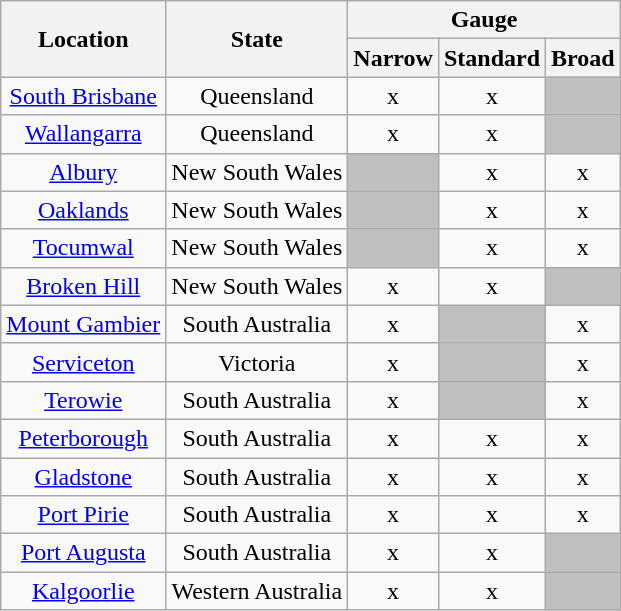<table class="wikitable sortable" style="text-align:center;">
<tr>
<th rowspan=2>Location</th>
<th rowspan=2>State</th>
<th colspan=3>Gauge</th>
</tr>
<tr>
<th>Narrow</th>
<th>Standard</th>
<th>Broad</th>
</tr>
<tr>
<td><a href='#'>South Brisbane</a></td>
<td>Queensland</td>
<td>x</td>
<td>x</td>
<td style="background: #C0C0C0"></td>
</tr>
<tr>
<td><a href='#'>Wallangarra</a></td>
<td>Queensland</td>
<td>x</td>
<td>x</td>
<td style="background: #C0C0C0"></td>
</tr>
<tr>
<td><a href='#'>Albury</a></td>
<td>New South Wales</td>
<td style="background: #C0C0C0"></td>
<td>x</td>
<td>x</td>
</tr>
<tr>
<td><a href='#'>Oaklands</a></td>
<td>New South Wales</td>
<td style="background: #C0C0C0"></td>
<td>x</td>
<td>x</td>
</tr>
<tr>
<td><a href='#'>Tocumwal</a></td>
<td>New South Wales</td>
<td style="background: #C0C0C0"></td>
<td>x</td>
<td>x</td>
</tr>
<tr>
<td><a href='#'>Broken Hill</a></td>
<td>New South Wales</td>
<td>x</td>
<td>x</td>
<td style="background: #C0C0C0"></td>
</tr>
<tr>
<td><a href='#'>Mount Gambier</a></td>
<td>South Australia</td>
<td>x</td>
<td style="background: #C0C0C0"></td>
<td>x</td>
</tr>
<tr>
<td><a href='#'>Serviceton</a></td>
<td>Victoria</td>
<td>x</td>
<td style="background: #C0C0C0"></td>
<td>x</td>
</tr>
<tr>
<td><a href='#'>Terowie</a></td>
<td>South Australia</td>
<td>x</td>
<td style="background: #C0C0C0"></td>
<td>x</td>
</tr>
<tr>
<td><a href='#'>Peterborough</a></td>
<td>South Australia</td>
<td>x</td>
<td>x</td>
<td>x</td>
</tr>
<tr>
<td><a href='#'>Gladstone</a></td>
<td>South Australia</td>
<td>x</td>
<td>x</td>
<td>x</td>
</tr>
<tr>
<td><a href='#'>Port Pirie</a></td>
<td>South Australia</td>
<td>x</td>
<td>x</td>
<td>x</td>
</tr>
<tr>
<td><a href='#'>Port Augusta</a></td>
<td>South Australia</td>
<td>x</td>
<td>x</td>
<td style="background: #C0C0C0"></td>
</tr>
<tr>
<td><a href='#'>Kalgoorlie</a></td>
<td>Western Australia</td>
<td>x</td>
<td>x</td>
<td style="background: #C0C0C0"></td>
</tr>
</table>
